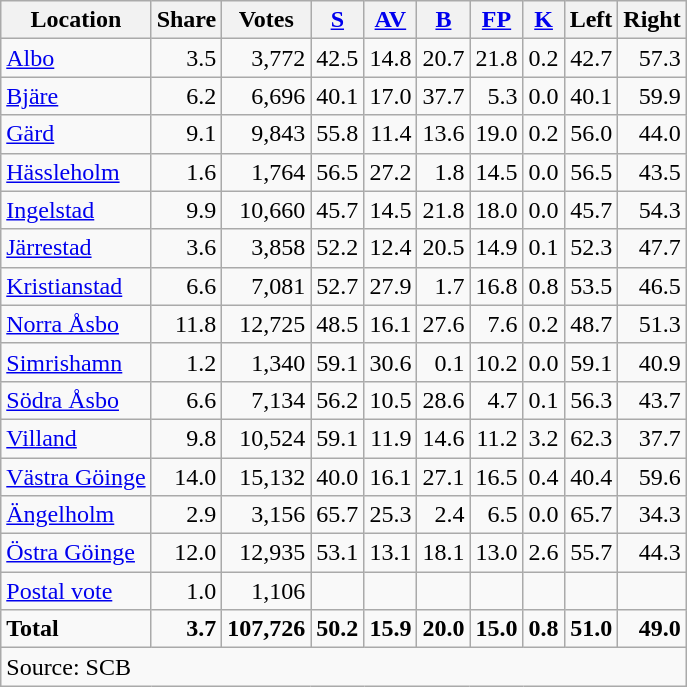<table class="wikitable sortable" style=text-align:right>
<tr>
<th>Location</th>
<th>Share</th>
<th>Votes</th>
<th><a href='#'>S</a></th>
<th><a href='#'>AV</a></th>
<th><a href='#'>B</a></th>
<th><a href='#'>FP</a></th>
<th><a href='#'>K</a></th>
<th>Left</th>
<th>Right</th>
</tr>
<tr>
<td align=left><a href='#'>Albo</a></td>
<td>3.5</td>
<td>3,772</td>
<td>42.5</td>
<td>14.8</td>
<td>20.7</td>
<td>21.8</td>
<td>0.2</td>
<td>42.7</td>
<td>57.3</td>
</tr>
<tr>
<td align=left><a href='#'>Bjäre</a></td>
<td>6.2</td>
<td>6,696</td>
<td>40.1</td>
<td>17.0</td>
<td>37.7</td>
<td>5.3</td>
<td>0.0</td>
<td>40.1</td>
<td>59.9</td>
</tr>
<tr>
<td align=left><a href='#'>Gärd</a></td>
<td>9.1</td>
<td>9,843</td>
<td>55.8</td>
<td>11.4</td>
<td>13.6</td>
<td>19.0</td>
<td>0.2</td>
<td>56.0</td>
<td>44.0</td>
</tr>
<tr>
<td align=left><a href='#'>Hässleholm</a></td>
<td>1.6</td>
<td>1,764</td>
<td>56.5</td>
<td>27.2</td>
<td>1.8</td>
<td>14.5</td>
<td>0.0</td>
<td>56.5</td>
<td>43.5</td>
</tr>
<tr>
<td align=left><a href='#'>Ingelstad</a></td>
<td>9.9</td>
<td>10,660</td>
<td>45.7</td>
<td>14.5</td>
<td>21.8</td>
<td>18.0</td>
<td>0.0</td>
<td>45.7</td>
<td>54.3</td>
</tr>
<tr>
<td align=left><a href='#'>Järrestad</a></td>
<td>3.6</td>
<td>3,858</td>
<td>52.2</td>
<td>12.4</td>
<td>20.5</td>
<td>14.9</td>
<td>0.1</td>
<td>52.3</td>
<td>47.7</td>
</tr>
<tr>
<td align=left><a href='#'>Kristianstad</a></td>
<td>6.6</td>
<td>7,081</td>
<td>52.7</td>
<td>27.9</td>
<td>1.7</td>
<td>16.8</td>
<td>0.8</td>
<td>53.5</td>
<td>46.5</td>
</tr>
<tr>
<td align=left><a href='#'>Norra Åsbo</a></td>
<td>11.8</td>
<td>12,725</td>
<td>48.5</td>
<td>16.1</td>
<td>27.6</td>
<td>7.6</td>
<td>0.2</td>
<td>48.7</td>
<td>51.3</td>
</tr>
<tr>
<td align=left><a href='#'>Simrishamn</a></td>
<td>1.2</td>
<td>1,340</td>
<td>59.1</td>
<td>30.6</td>
<td>0.1</td>
<td>10.2</td>
<td>0.0</td>
<td>59.1</td>
<td>40.9</td>
</tr>
<tr>
<td align=left><a href='#'>Södra Åsbo</a></td>
<td>6.6</td>
<td>7,134</td>
<td>56.2</td>
<td>10.5</td>
<td>28.6</td>
<td>4.7</td>
<td>0.1</td>
<td>56.3</td>
<td>43.7</td>
</tr>
<tr>
<td align=left><a href='#'>Villand</a></td>
<td>9.8</td>
<td>10,524</td>
<td>59.1</td>
<td>11.9</td>
<td>14.6</td>
<td>11.2</td>
<td>3.2</td>
<td>62.3</td>
<td>37.7</td>
</tr>
<tr>
<td align=left><a href='#'>Västra Göinge</a></td>
<td>14.0</td>
<td>15,132</td>
<td>40.0</td>
<td>16.1</td>
<td>27.1</td>
<td>16.5</td>
<td>0.4</td>
<td>40.4</td>
<td>59.6</td>
</tr>
<tr>
<td align=left><a href='#'>Ängelholm</a></td>
<td>2.9</td>
<td>3,156</td>
<td>65.7</td>
<td>25.3</td>
<td>2.4</td>
<td>6.5</td>
<td>0.0</td>
<td>65.7</td>
<td>34.3</td>
</tr>
<tr>
<td align=left><a href='#'>Östra Göinge</a></td>
<td>12.0</td>
<td>12,935</td>
<td>53.1</td>
<td>13.1</td>
<td>18.1</td>
<td>13.0</td>
<td>2.6</td>
<td>55.7</td>
<td>44.3</td>
</tr>
<tr>
<td align=left><a href='#'>Postal vote</a></td>
<td>1.0</td>
<td>1,106</td>
<td></td>
<td></td>
<td></td>
<td></td>
<td></td>
<td></td>
<td></td>
</tr>
<tr>
<td align=left><strong>Total</strong></td>
<td><strong>3.7</strong></td>
<td><strong>107,726</strong></td>
<td><strong>50.2</strong></td>
<td><strong>15.9</strong></td>
<td><strong>20.0</strong></td>
<td><strong>15.0</strong></td>
<td><strong>0.8</strong></td>
<td><strong>51.0</strong></td>
<td><strong>49.0</strong></td>
</tr>
<tr>
<td align=left colspan=10>Source: SCB </td>
</tr>
</table>
